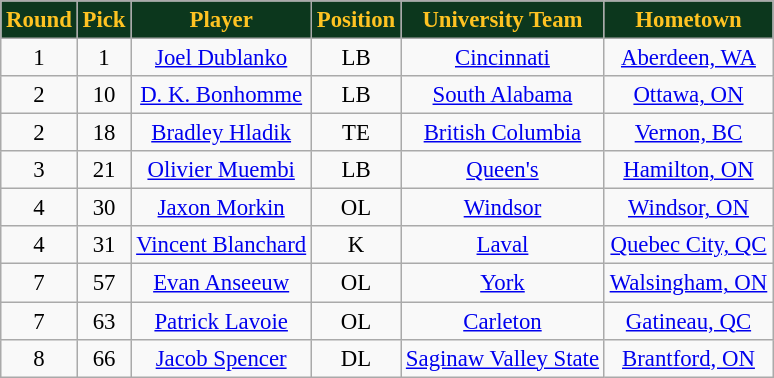<table class="wikitable" style="font-size: 95%;">
<tr>
<th style="background:#0C371D;color:#ffc322;">Round</th>
<th style="background:#0C371D;color:#ffc322;">Pick</th>
<th style="background:#0C371D;color:#ffc322;">Player</th>
<th style="background:#0C371D;color:#ffc322;">Position</th>
<th style="background:#0C371D;color:#ffc322;">University Team</th>
<th style="background:#0C371D;color:#ffc322;">Hometown</th>
</tr>
<tr align="center">
<td align=center>1</td>
<td>1</td>
<td><a href='#'>Joel Dublanko</a></td>
<td>LB</td>
<td><a href='#'>Cincinnati</a></td>
<td><a href='#'>Aberdeen, WA</a></td>
</tr>
<tr align="center">
<td align=center>2</td>
<td>10</td>
<td><a href='#'>D. K. Bonhomme</a></td>
<td>LB</td>
<td><a href='#'>South Alabama</a></td>
<td><a href='#'>Ottawa, ON</a></td>
</tr>
<tr align="center">
<td align=center>2</td>
<td>18</td>
<td><a href='#'>Bradley Hladik</a></td>
<td>TE</td>
<td><a href='#'>British Columbia</a></td>
<td><a href='#'>Vernon, BC</a></td>
</tr>
<tr align="center">
<td align=center>3</td>
<td>21</td>
<td><a href='#'>Olivier Muembi</a></td>
<td>LB</td>
<td><a href='#'>Queen's</a></td>
<td><a href='#'>Hamilton, ON</a></td>
</tr>
<tr align="center">
<td align=center>4</td>
<td>30</td>
<td><a href='#'>Jaxon Morkin</a></td>
<td>OL</td>
<td><a href='#'>Windsor</a></td>
<td><a href='#'>Windsor, ON</a></td>
</tr>
<tr align="center">
<td align=center>4</td>
<td>31</td>
<td><a href='#'>Vincent Blanchard</a></td>
<td>K</td>
<td><a href='#'>Laval</a></td>
<td><a href='#'>Quebec City, QC</a></td>
</tr>
<tr align="center">
<td align=center>7</td>
<td>57</td>
<td><a href='#'>Evan Anseeuw</a></td>
<td>OL</td>
<td><a href='#'>York</a></td>
<td><a href='#'>Walsingham, ON</a></td>
</tr>
<tr align="center">
<td align=center>7</td>
<td>63</td>
<td><a href='#'>Patrick Lavoie</a></td>
<td>OL</td>
<td><a href='#'>Carleton</a></td>
<td><a href='#'>Gatineau, QC</a></td>
</tr>
<tr align="center">
<td align=center>8</td>
<td>66</td>
<td><a href='#'>Jacob Spencer</a></td>
<td>DL</td>
<td><a href='#'>Saginaw Valley State</a></td>
<td><a href='#'>Brantford, ON</a></td>
</tr>
</table>
